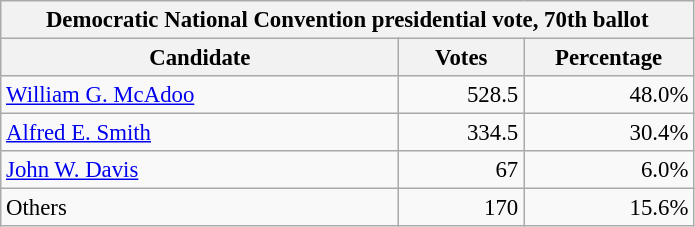<table class="wikitable" style="font-size:95%;">
<tr>
<th colspan="3">Democratic National Convention presidential vote, 70th ballot</th>
</tr>
<tr>
<th style="width: 17em">Candidate</th>
<th style="width: 5em">Votes</th>
<th style="width: 7em">Percentage</th>
</tr>
<tr>
<td><a href='#'>William G. McAdoo</a></td>
<td style="text-align:right;">528.5</td>
<td style="text-align:right;">48.0%</td>
</tr>
<tr>
<td><a href='#'>Alfred E. Smith</a></td>
<td style="text-align:right;">334.5</td>
<td style="text-align:right;">30.4%</td>
</tr>
<tr>
<td><a href='#'>John W. Davis</a></td>
<td style="text-align:right;">67</td>
<td style="text-align:right;">6.0%</td>
</tr>
<tr>
<td>Others</td>
<td style="text-align:right;">170</td>
<td style="text-align:right;">15.6%</td>
</tr>
</table>
